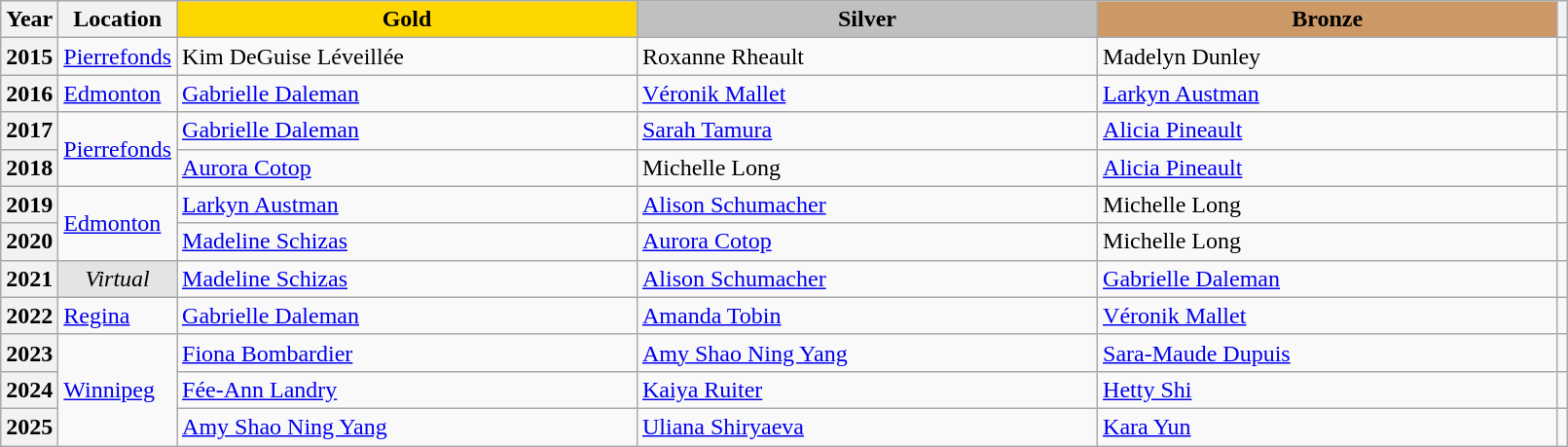<table class="wikitable unsortable" style="text-align:left; width:85%">
<tr>
<th scope="col" style="text-align:center">Year</th>
<th scope="col" style="text-align:center">Location</th>
<td scope="col" style="text-align:center; width:30%; background:gold"><strong>Gold</strong></td>
<td scope="col" style="text-align:center; width:30%; background:silver"><strong>Silver</strong></td>
<td scope="col" style="text-align:center; width:30%; background:#c96"><strong>Bronze</strong></td>
<th scope="col" style="text-align:center"></th>
</tr>
<tr>
<th scope="row" style="text-align:left">2015</th>
<td><a href='#'>Pierrefonds</a></td>
<td>Kim DeGuise Léveillée</td>
<td>Roxanne Rheault</td>
<td>Madelyn Dunley</td>
<td></td>
</tr>
<tr>
<th scope="row" style="text-align:left">2016</th>
<td><a href='#'>Edmonton</a></td>
<td><a href='#'>Gabrielle Daleman</a></td>
<td><a href='#'>Véronik Mallet</a></td>
<td><a href='#'>Larkyn Austman</a></td>
<td></td>
</tr>
<tr>
<th scope="row" style="text-align:left">2017</th>
<td rowspan="2"><a href='#'>Pierrefonds</a></td>
<td><a href='#'>Gabrielle Daleman</a></td>
<td><a href='#'>Sarah Tamura</a></td>
<td><a href='#'>Alicia Pineault</a></td>
<td></td>
</tr>
<tr>
<th scope="row" style="text-align:left">2018</th>
<td><a href='#'>Aurora Cotop</a></td>
<td>Michelle Long</td>
<td><a href='#'>Alicia Pineault</a></td>
<td></td>
</tr>
<tr>
<th scope="row" style="text-align:left">2019</th>
<td rowspan="2"><a href='#'>Edmonton</a></td>
<td><a href='#'>Larkyn Austman</a></td>
<td><a href='#'>Alison Schumacher</a></td>
<td>Michelle Long</td>
<td></td>
</tr>
<tr>
<th scope="row" style="text-align:left">2020</th>
<td><a href='#'>Madeline Schizas</a></td>
<td><a href='#'>Aurora Cotop</a></td>
<td>Michelle Long</td>
<td></td>
</tr>
<tr>
<th scope="row" style="text-align:left">2021</th>
<td align="center" bgcolor="e5e4e2"><em>Virtual</em></td>
<td><a href='#'>Madeline Schizas</a></td>
<td><a href='#'>Alison Schumacher</a></td>
<td><a href='#'>Gabrielle Daleman</a></td>
<td></td>
</tr>
<tr>
<th scope="row" style="text-align:left">2022</th>
<td><a href='#'>Regina</a></td>
<td><a href='#'>Gabrielle Daleman</a></td>
<td><a href='#'>Amanda Tobin</a></td>
<td><a href='#'>Véronik Mallet</a></td>
<td></td>
</tr>
<tr>
<th scope="row" style="text-align:left">2023</th>
<td rowspan="3"><a href='#'>Winnipeg</a></td>
<td><a href='#'>Fiona Bombardier</a></td>
<td><a href='#'>Amy Shao Ning Yang</a></td>
<td><a href='#'>Sara-Maude Dupuis</a></td>
<td></td>
</tr>
<tr>
<th scope="row" style="text-align:left">2024</th>
<td><a href='#'>Fée-Ann Landry</a></td>
<td><a href='#'>Kaiya Ruiter</a></td>
<td><a href='#'>Hetty Shi</a></td>
<td></td>
</tr>
<tr>
<th scope="row" style="text-align:left">2025</th>
<td><a href='#'>Amy Shao Ning Yang</a></td>
<td><a href='#'>Uliana Shiryaeva</a></td>
<td><a href='#'>Kara Yun</a></td>
<td></td>
</tr>
</table>
